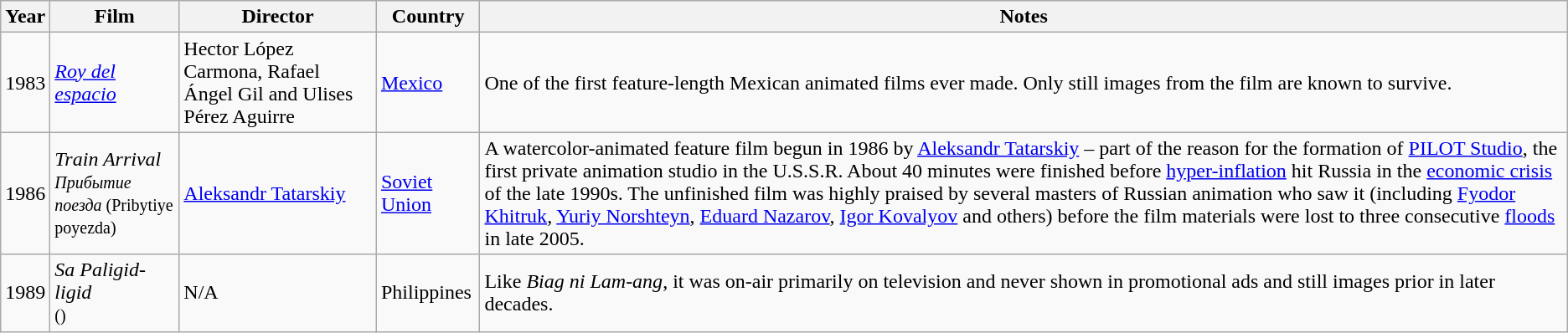<table class="wikitable">
<tr>
<th>Year</th>
<th>Film</th>
<th>Director</th>
<th>Country</th>
<th>Notes</th>
</tr>
<tr>
<td>1983</td>
<td><em><a href='#'>Roy del espacio</a></em></td>
<td>Hector López Carmona, Rafael Ángel Gil and Ulises Pérez Aguirre</td>
<td><a href='#'>Mexico</a></td>
<td>One of the first feature-length Mexican animated films ever made. Only still images from the film are known to survive.</td>
</tr>
<tr>
<td>1986</td>
<td><em>Train Arrival</em><br><small><em>Прибытие поезда</em> (Pribytiye poyezda)</small></td>
<td><a href='#'>Aleksandr Tatarskiy</a></td>
<td><a href='#'>Soviet Union</a></td>
<td>A watercolor-animated feature film begun in 1986 by <a href='#'>Aleksandr Tatarskiy</a> – part of the reason for the formation of <a href='#'>PILOT Studio</a>, the first private animation studio in the U.S.S.R. About 40 minutes were finished before <a href='#'>hyper-inflation</a> hit Russia in the <a href='#'>economic crisis</a> of the late 1990s. The unfinished film was highly praised by several masters of Russian animation who saw it (including <a href='#'>Fyodor Khitruk</a>, <a href='#'>Yuriy Norshteyn</a>, <a href='#'>Eduard Nazarov</a>, <a href='#'>Igor Kovalyov</a> and others) before the film materials were lost to three consecutive <a href='#'>floods</a> in late 2005.</td>
</tr>
<tr>
<td>1989</td>
<td><em>Sa Paligid-ligid</em><br><small>()</small></td>
<td>N/A</td>
<td>Philippines</td>
<td>Like <em>Biag ni Lam-ang</em>, it was on-air primarily on television and never shown in promotional ads and still images prior in later decades. </td>
</tr>
</table>
